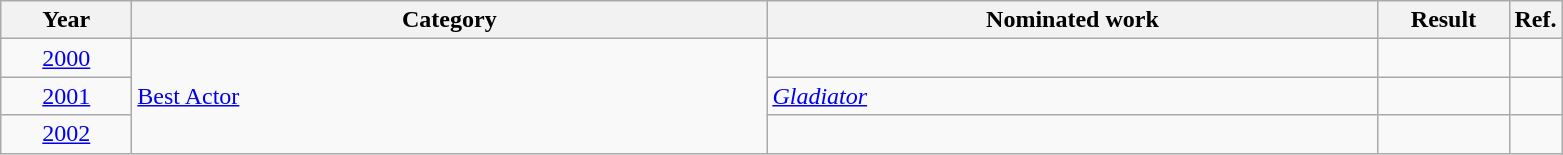<table class=wikitable>
<tr>
<th scope="col" style="width:5em;">Year</th>
<th scope="col" style="width:26em;">Category</th>
<th scope="col" style="width:25em;">Nominated work</th>
<th scope="col" style="width:5em;">Result</th>
<th>Ref.</th>
</tr>
<tr>
<td style="text-align:center;"><a href='#'>2000</a></td>
<td rowspan="3"><a href='#'>Best Actor</a></td>
<td><em></em></td>
<td></td>
<td></td>
</tr>
<tr>
<td style="text-align:center;"><a href='#'>2001</a></td>
<td><em><a href='#'>Gladiator</a></em></td>
<td></td>
<td></td>
</tr>
<tr>
<td style="text-align:center;"><a href='#'>2002</a></td>
<td><em></em></td>
<td></td>
<td></td>
</tr>
</table>
